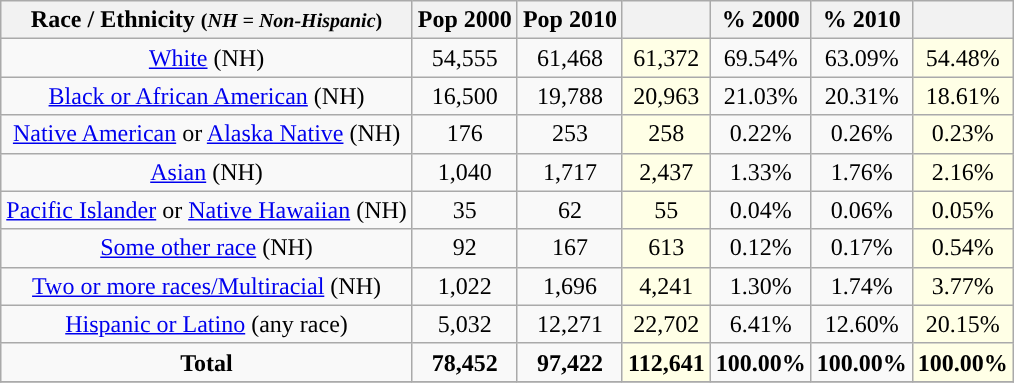<table class="wikitable" style="text-align:center;">
<tr>
<th>Race / Ethnicity <small>(<em>NH = Non-Hispanic</em>)</small></th>
<th>Pop 2000</th>
<th>Pop 2010</th>
<th></th>
<th>% 2000</th>
<th>% 2010</th>
<th></th>
</tr>
<tr>
<td><a href='#'>White</a> (NH)</td>
<td>54,555</td>
<td>61,468</td>
<td style='background: #ffffe6;'>61,372</td>
<td>69.54%</td>
<td>63.09%</td>
<td style='background: #ffffe6;'>54.48%</td>
</tr>
<tr>
<td><a href='#'>Black or African American</a> (NH)</td>
<td>16,500</td>
<td>19,788</td>
<td style='background: #ffffe6;'>20,963</td>
<td>21.03%</td>
<td>20.31%</td>
<td style='background: #ffffe6;'>18.61%</td>
</tr>
<tr>
<td><a href='#'>Native American</a> or <a href='#'>Alaska Native</a> (NH)</td>
<td>176</td>
<td>253</td>
<td style='background: #ffffe6;'>258</td>
<td>0.22%</td>
<td>0.26%</td>
<td style='background: #ffffe6;'>0.23%</td>
</tr>
<tr>
<td><a href='#'>Asian</a> (NH)</td>
<td>1,040</td>
<td>1,717</td>
<td style='background: #ffffe6;'>2,437</td>
<td>1.33%</td>
<td>1.76%</td>
<td style='background: #ffffe6;'>2.16%</td>
</tr>
<tr>
<td><a href='#'>Pacific Islander</a> or <a href='#'>Native Hawaiian</a> (NH)</td>
<td>35</td>
<td>62</td>
<td style='background: #ffffe6;'>55</td>
<td>0.04%</td>
<td>0.06%</td>
<td style='background: #ffffe6;'>0.05%</td>
</tr>
<tr>
<td><a href='#'>Some other race</a> (NH)</td>
<td>92</td>
<td>167</td>
<td style='background: #ffffe6;'>613</td>
<td>0.12%</td>
<td>0.17%</td>
<td style='background: #ffffe6;'>0.54%</td>
</tr>
<tr>
<td><a href='#'>Two or more races/Multiracial</a> (NH)</td>
<td>1,022</td>
<td>1,696</td>
<td style='background: #ffffe6;'>4,241</td>
<td>1.30%</td>
<td>1.74%</td>
<td style='background: #ffffe6;'>3.77%</td>
</tr>
<tr>
<td><a href='#'>Hispanic or Latino</a> (any race)</td>
<td>5,032</td>
<td>12,271</td>
<td style='background: #ffffe6;'>22,702</td>
<td>6.41%</td>
<td>12.60%</td>
<td style='background: #ffffe6;'>20.15%</td>
</tr>
<tr>
<td><strong>Total</strong></td>
<td><strong>78,452</strong></td>
<td><strong>97,422</strong></td>
<td style='background: #ffffe6;'><strong>112,641</strong></td>
<td><strong>100.00%</strong></td>
<td><strong>100.00%</strong></td>
<td style='background: #ffffe6;'><strong>100.00%</strong></td>
</tr>
<tr>
</tr>
</table>
